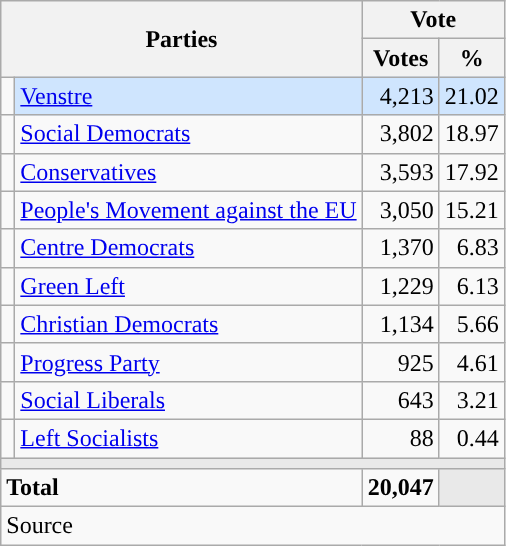<table class="wikitable" style="text-align:right;">
<tr>
<th style="text-align:centre;" rowspan="2" colspan="2" width="225">Parties</th>
<th colspan="3">Vote</th>
</tr>
<tr>
<th width="15">Votes</th>
<th width="15">%</th>
</tr>
<tr>
<td width="2" style="color:inherit;background:"></td>
<td bgcolor=#cfe5fe   align="left"><a href='#'>Venstre</a></td>
<td bgcolor=#cfe5fe>4,213</td>
<td bgcolor=#cfe5fe>21.02</td>
</tr>
<tr>
<td width="2" style="color:inherit;background:"></td>
<td align="left"><a href='#'>Social Democrats</a></td>
<td>3,802</td>
<td>18.97</td>
</tr>
<tr>
<td width="2" style="color:inherit;background:"></td>
<td align="left"><a href='#'>Conservatives</a></td>
<td>3,593</td>
<td>17.92</td>
</tr>
<tr>
<td width="2" style="color:inherit;background:"></td>
<td align="left"><a href='#'>People's Movement against the EU</a></td>
<td>3,050</td>
<td>15.21</td>
</tr>
<tr>
<td width="2" style="color:inherit;background:"></td>
<td align="left"><a href='#'>Centre Democrats</a></td>
<td>1,370</td>
<td>6.83</td>
</tr>
<tr>
<td width="2" style="color:inherit;background:"></td>
<td align="left"><a href='#'>Green Left</a></td>
<td>1,229</td>
<td>6.13</td>
</tr>
<tr>
<td width="2" style="color:inherit;background:"></td>
<td align="left"><a href='#'>Christian Democrats</a></td>
<td>1,134</td>
<td>5.66</td>
</tr>
<tr>
<td width="2" style="color:inherit;background:"></td>
<td align="left"><a href='#'>Progress Party</a></td>
<td>925</td>
<td>4.61</td>
</tr>
<tr>
<td width="2" style="color:inherit;background:"></td>
<td align="left"><a href='#'>Social Liberals</a></td>
<td>643</td>
<td>3.21</td>
</tr>
<tr>
<td width="2" style="color:inherit;background:"></td>
<td align="left"><a href='#'>Left Socialists</a></td>
<td>88</td>
<td>0.44</td>
</tr>
<tr>
<td colspan="7" bgcolor="#E9E9E9"></td>
</tr>
<tr>
<td align="left" colspan="2"><strong>Total</strong></td>
<td><strong>20,047</strong></td>
<td bgcolor="#E9E9E9" colspan="2"></td>
</tr>
<tr>
<td align="left" colspan="6">Source</td>
</tr>
</table>
